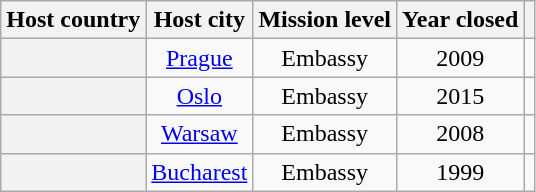<table class="wikitable plainrowheaders" style="text-align:center;">
<tr>
<th scope="col">Host country</th>
<th scope="col">Host city</th>
<th scope="col">Mission level</th>
<th scope="col">Year closed</th>
<th scope="col"></th>
</tr>
<tr>
<th scope="row"></th>
<td><a href='#'>Prague</a></td>
<td>Embassy</td>
<td>2009</td>
<td></td>
</tr>
<tr>
<th scope="row"></th>
<td><a href='#'>Oslo</a></td>
<td>Embassy</td>
<td>2015</td>
<td></td>
</tr>
<tr>
<th scope="row"></th>
<td><a href='#'>Warsaw</a></td>
<td>Embassy</td>
<td>2008</td>
<td></td>
</tr>
<tr>
<th scope="row"></th>
<td><a href='#'>Bucharest</a></td>
<td>Embassy</td>
<td>1999</td>
<td></td>
</tr>
</table>
